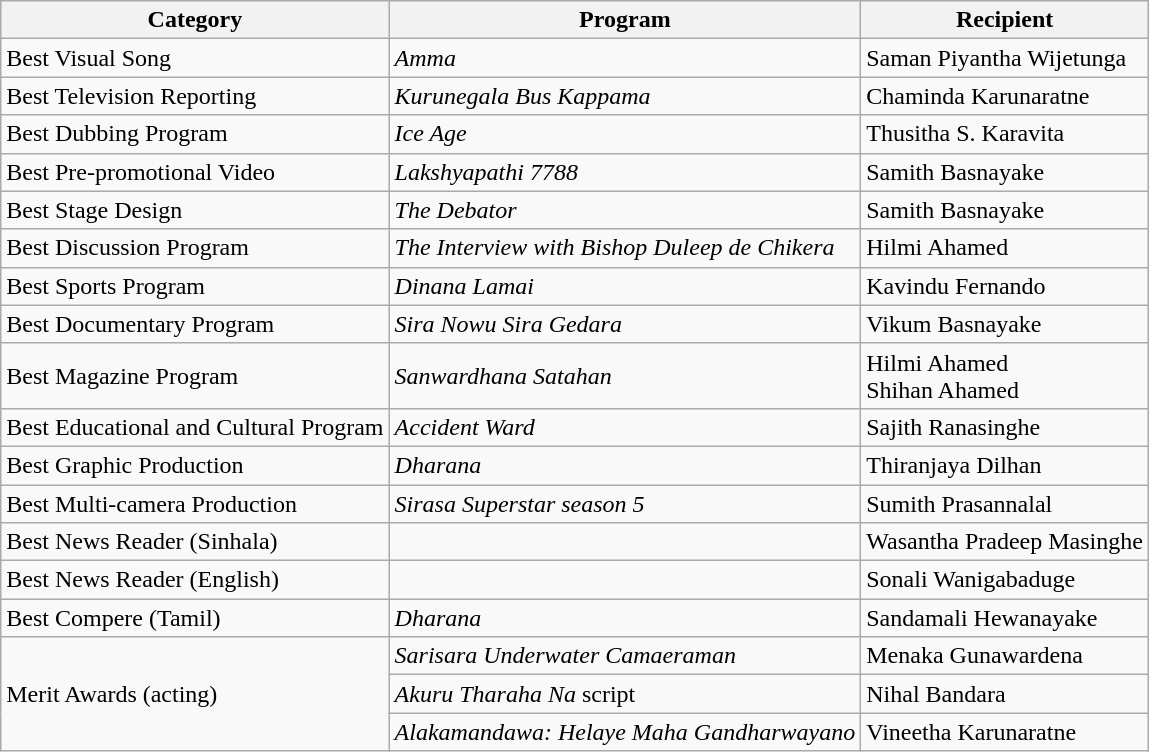<table class="wikitable plainrowheaders sortable">
<tr>
<th scope="col">Category</th>
<th scope="col">Program</th>
<th scope="col">Recipient</th>
</tr>
<tr>
<td>Best Visual Song</td>
<td><em>Amma</em></td>
<td>Saman Piyantha Wijetunga</td>
</tr>
<tr>
<td>Best Television Reporting</td>
<td><em>Kurunegala Bus Kappama</em></td>
<td>Chaminda Karunaratne</td>
</tr>
<tr>
<td>Best Dubbing Program</td>
<td><em>Ice Age</em></td>
<td>Thusitha S. Karavita</td>
</tr>
<tr>
<td>Best Pre-promotional Video</td>
<td><em>Lakshyapathi 7788</em></td>
<td>Samith Basnayake</td>
</tr>
<tr>
<td>Best Stage Design</td>
<td><em>The Debator</em></td>
<td>Samith Basnayake</td>
</tr>
<tr>
<td>Best Discussion Program</td>
<td><em>The Interview with Bishop Duleep de Chikera</em></td>
<td>Hilmi Ahamed</td>
</tr>
<tr>
<td>Best Sports Program</td>
<td><em>Dinana Lamai</em></td>
<td>Kavindu Fernando</td>
</tr>
<tr>
<td>Best Documentary Program</td>
<td><em>Sira Nowu Sira Gedara</em></td>
<td>Vikum Basnayake</td>
</tr>
<tr>
<td>Best Magazine Program</td>
<td><em>Sanwardhana Satahan</em></td>
<td>Hilmi Ahamed<br> Shihan Ahamed</td>
</tr>
<tr>
<td>Best Educational and Cultural Program</td>
<td><em>Accident Ward</em></td>
<td>Sajith Ranasinghe</td>
</tr>
<tr>
<td>Best Graphic Production</td>
<td><em>Dharana</em></td>
<td>Thiranjaya Dilhan</td>
</tr>
<tr>
<td>Best Multi-camera Production</td>
<td><em>Sirasa Superstar season 5</em></td>
<td>Sumith Prasannalal</td>
</tr>
<tr>
<td>Best News Reader (Sinhala)</td>
<td></td>
<td>Wasantha Pradeep Masinghe</td>
</tr>
<tr>
<td>Best News Reader (English)</td>
<td></td>
<td>Sonali Wanigabaduge</td>
</tr>
<tr>
<td>Best Compere (Tamil)</td>
<td><em>Dharana</em></td>
<td>Sandamali Hewanayake</td>
</tr>
<tr>
<td rowspan=3>Merit Awards (acting)</td>
<td><em>Sarisara Underwater Camaeraman</em></td>
<td>Menaka Gunawardena</td>
</tr>
<tr>
<td><em>Akuru Tharaha Na</em> script</td>
<td>Nihal Bandara</td>
</tr>
<tr>
<td><em>Alakamandawa: Helaye Maha Gandharwayano</em></td>
<td>Vineetha Karunaratne</td>
</tr>
</table>
